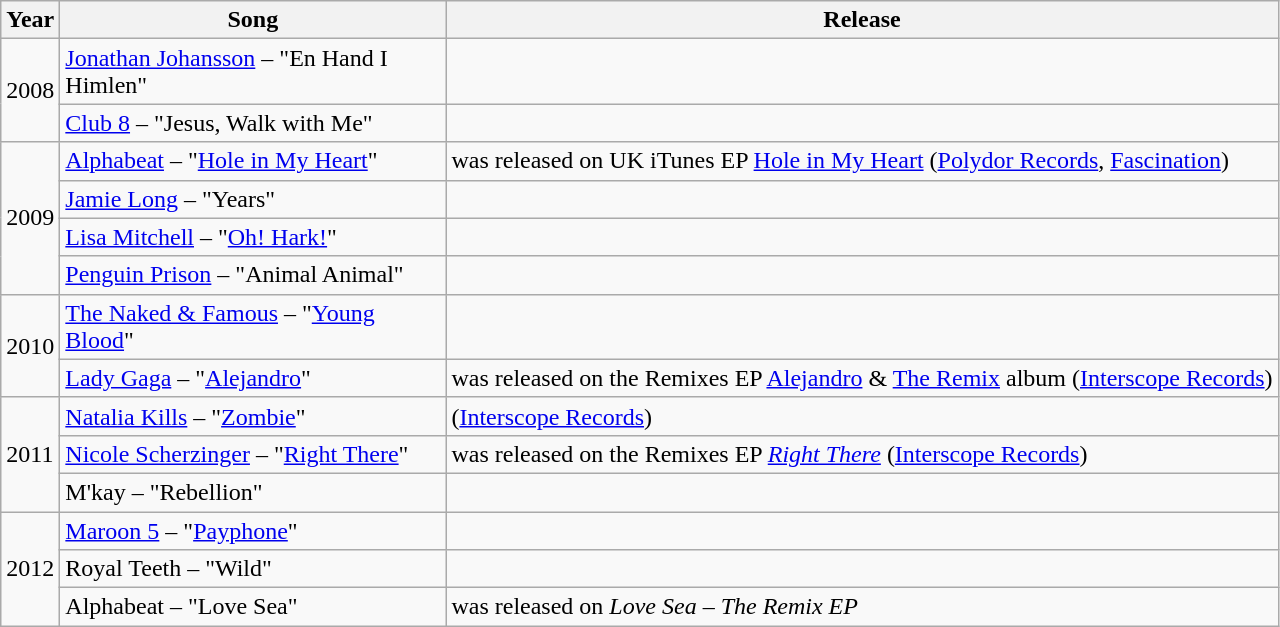<table class="wikitable sortable">
<tr>
<th>Year</th>
<th style="width:250px;">Song</th>
<th>Release</th>
</tr>
<tr>
<td rowspan="2">2008</td>
<td><a href='#'>Jonathan Johansson</a> – "En Hand I Himlen"</td>
<td></td>
</tr>
<tr>
<td><a href='#'>Club 8</a> – "Jesus, Walk with Me"</td>
<td></td>
</tr>
<tr>
<td rowspan="4">2009</td>
<td><a href='#'>Alphabeat</a> – "<a href='#'>Hole in My Heart</a>"</td>
<td>was released on UK iTunes EP <a href='#'>Hole in My Heart</a> (<a href='#'>Polydor Records</a>, <a href='#'>Fascination</a>)</td>
</tr>
<tr>
<td><a href='#'>Jamie Long</a> – "Years"</td>
<td></td>
</tr>
<tr>
<td><a href='#'>Lisa Mitchell</a> – "<a href='#'>Oh! Hark!</a>"</td>
<td></td>
</tr>
<tr>
<td><a href='#'>Penguin Prison</a> – "Animal Animal"</td>
<td></td>
</tr>
<tr>
<td rowspan="2">2010</td>
<td><a href='#'>The Naked & Famous</a> – "<a href='#'>Young Blood</a>"</td>
<td></td>
</tr>
<tr>
<td><a href='#'>Lady Gaga</a> – "<a href='#'>Alejandro</a>"</td>
<td>was released on the Remixes EP <a href='#'>Alejandro</a> & <a href='#'>The Remix</a> album (<a href='#'>Interscope Records</a>)</td>
</tr>
<tr>
<td rowspan="3">2011</td>
<td><a href='#'>Natalia Kills</a> – "<a href='#'>Zombie</a>"</td>
<td>(<a href='#'>Interscope Records</a>)</td>
</tr>
<tr>
<td><a href='#'>Nicole Scherzinger</a> – "<a href='#'>Right There</a>"</td>
<td>was released on the Remixes EP <em><a href='#'>Right There</a></em> (<a href='#'>Interscope Records</a>)</td>
</tr>
<tr>
<td>M'kay – "Rebellion"</td>
<td></td>
</tr>
<tr>
<td rowspan="3">2012</td>
<td><a href='#'>Maroon 5</a> – "<a href='#'>Payphone</a>"</td>
<td></td>
</tr>
<tr>
<td>Royal Teeth – "Wild"</td>
</tr>
<tr>
<td>Alphabeat – "Love Sea"</td>
<td>was released on <em>Love Sea – The Remix EP</em></td>
</tr>
</table>
